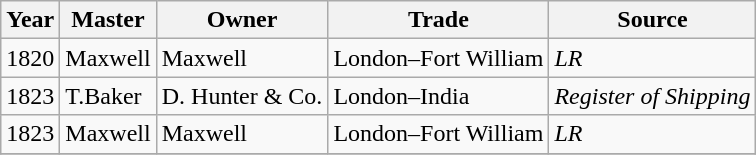<table class="wikitable">
<tr>
<th>Year</th>
<th>Master</th>
<th>Owner</th>
<th>Trade</th>
<th>Source</th>
</tr>
<tr>
<td>1820</td>
<td>Maxwell</td>
<td>Maxwell</td>
<td>London–Fort William</td>
<td><em>LR</em></td>
</tr>
<tr>
<td>1823</td>
<td>T.Baker</td>
<td>D. Hunter & Co.</td>
<td>London–India</td>
<td><em>Register of Shipping</em></td>
</tr>
<tr>
<td>1823</td>
<td>Maxwell</td>
<td>Maxwell</td>
<td>London–Fort William</td>
<td><em>LR</em></td>
</tr>
<tr>
</tr>
</table>
